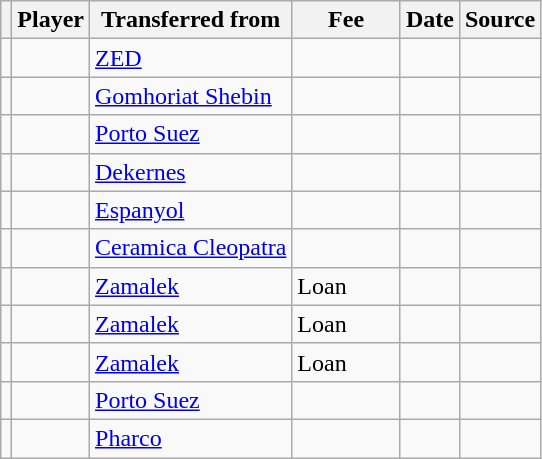<table class="wikitable plainrowheaders sortable">
<tr>
<th></th>
<th scope="col">Player</th>
<th>Transferred from</th>
<th style="width: 65px;">Fee</th>
<th scope="col">Date</th>
<th scope="col">Source</th>
</tr>
<tr>
<td align="center"></td>
<td></td>
<td> <a href='#'>ZED</a></td>
<td></td>
<td></td>
<td></td>
</tr>
<tr>
<td align="center"></td>
<td></td>
<td> <a href='#'>Gomhoriat Shebin</a></td>
<td></td>
<td></td>
<td></td>
</tr>
<tr>
<td align="center"></td>
<td></td>
<td> <a href='#'>Porto Suez</a></td>
<td></td>
<td></td>
<td></td>
</tr>
<tr>
<td align="center"></td>
<td></td>
<td> <a href='#'>Dekernes</a></td>
<td></td>
<td></td>
<td></td>
</tr>
<tr>
<td align="center"></td>
<td></td>
<td> <a href='#'>Espanyol</a></td>
<td></td>
<td></td>
<td></td>
</tr>
<tr>
<td align="center"></td>
<td></td>
<td> <a href='#'>Ceramica Cleopatra</a></td>
<td></td>
<td></td>
<td></td>
</tr>
<tr>
<td align="center"></td>
<td></td>
<td> <a href='#'>Zamalek</a></td>
<td>Loan</td>
<td></td>
<td></td>
</tr>
<tr>
<td align="center"></td>
<td></td>
<td> <a href='#'>Zamalek</a></td>
<td>Loan</td>
<td></td>
<td></td>
</tr>
<tr>
<td align="center"></td>
<td></td>
<td> <a href='#'>Zamalek</a></td>
<td>Loan</td>
<td></td>
<td></td>
</tr>
<tr>
<td align="center"></td>
<td></td>
<td> <a href='#'>Porto Suez</a></td>
<td></td>
<td></td>
<td></td>
</tr>
<tr>
<td align="center"></td>
<td></td>
<td> <a href='#'>Pharco</a></td>
<td></td>
<td></td>
<td></td>
</tr>
</table>
